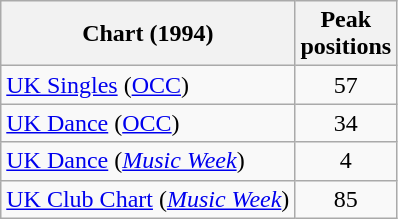<table class="wikitable sortable">
<tr>
<th>Chart (1994)</th>
<th>Peak<br>positions</th>
</tr>
<tr>
<td><a href='#'>UK Singles</a> (<a href='#'>OCC</a>)</td>
<td align="center">57</td>
</tr>
<tr>
<td><a href='#'>UK Dance</a> (<a href='#'>OCC</a>)</td>
<td align="center">34</td>
</tr>
<tr>
<td><a href='#'>UK Dance</a> (<em><a href='#'>Music Week</a></em>)</td>
<td align="center">4</td>
</tr>
<tr>
<td><a href='#'>UK Club Chart</a> (<em><a href='#'>Music Week</a></em>)</td>
<td align="center">85</td>
</tr>
</table>
